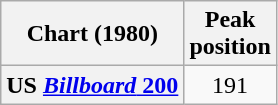<table class="wikitable sortable plainrowheaders" style="text-align:center;">
<tr>
<th scope="col">Chart (1980)</th>
<th scope="col">Peak<br>position</th>
</tr>
<tr>
<th scope="row">US <a href='#'><em>Billboard</em> 200</a></th>
<td>191</td>
</tr>
</table>
